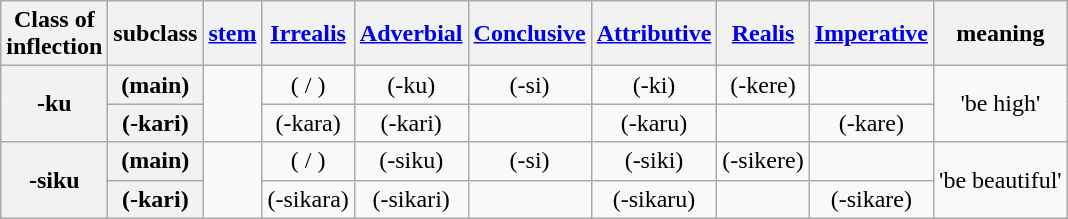<table class="wikitable" style="text-align: center">
<tr>
<th>Class of<br>inflection</th>
<th>subclass</th>
<th><a href='#'>stem</a><br></th>
<th><a href='#'>Irrealis</a><br></th>
<th><a href='#'>Adverbial</a><br></th>
<th><a href='#'>Conclusive</a><br></th>
<th><a href='#'>Attributive</a><br></th>
<th><a href='#'>Realis</a><br></th>
<th><a href='#'>Imperative</a><br></th>
<th>meaning</th>
</tr>
<tr>
<th rowspan="2">-ku<br></th>
<th>(main)<br></th>
<td rowspan="2"></td>
<td>( / )</td>
<td> (-ku)</td>
<td> (-si)</td>
<td> (-ki)</td>
<td> (-kere)</td>
<td> </td>
<td rowspan="2">'be high'</td>
</tr>
<tr>
<th>(-kari)<br></th>
<td> (-kara)</td>
<td> (-kari)</td>
<td></td>
<td> (-karu)</td>
<td> </td>
<td> (-kare)</td>
</tr>
<tr>
<th rowspan="2">-siku<br></th>
<th>(main)<br></th>
<td rowspan="2"></td>
<td>( / )</td>
<td> (-siku)</td>
<td> (-si)</td>
<td> (-siki)</td>
<td> (-sikere)</td>
<td> </td>
<td rowspan="2">'be beautiful'</td>
</tr>
<tr>
<th>(-kari)<br></th>
<td> (-sikara)</td>
<td> (-sikari)</td>
<td></td>
<td> (-sikaru)</td>
<td> </td>
<td> (-sikare)</td>
</tr>
</table>
